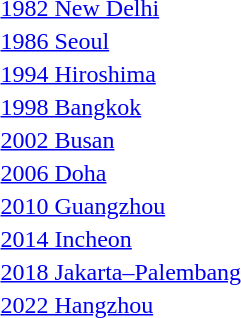<table>
<tr>
<td><a href='#'>1982 New Delhi</a></td>
<td></td>
<td></td>
<td></td>
</tr>
<tr>
<td><a href='#'>1986 Seoul</a></td>
<td></td>
<td></td>
<td></td>
</tr>
<tr>
<td><a href='#'>1994 Hiroshima</a></td>
<td></td>
<td></td>
<td></td>
</tr>
<tr>
<td><a href='#'>1998 Bangkok</a></td>
<td></td>
<td></td>
<td></td>
</tr>
<tr>
<td><a href='#'>2002 Busan</a></td>
<td></td>
<td></td>
<td></td>
</tr>
<tr>
<td><a href='#'>2006 Doha</a></td>
<td></td>
<td></td>
<td></td>
</tr>
<tr>
<td><a href='#'>2010 Guangzhou</a></td>
<td></td>
<td></td>
<td></td>
</tr>
<tr>
<td><a href='#'>2014 Incheon</a></td>
<td></td>
<td></td>
<td></td>
</tr>
<tr>
<td><a href='#'>2018 Jakarta–Palembang</a></td>
<td></td>
<td></td>
<td></td>
</tr>
<tr>
<td><a href='#'>2022 Hangzhou</a></td>
<td></td>
<td></td>
<td></td>
</tr>
</table>
